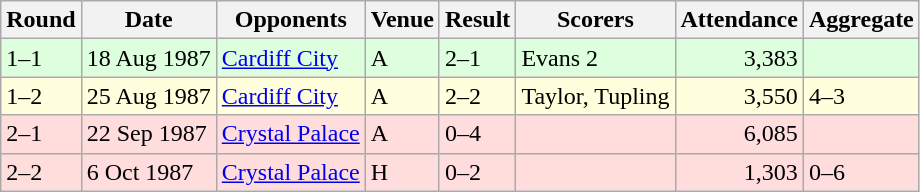<table class="wikitable">
<tr>
<th>Round</th>
<th>Date</th>
<th>Opponents</th>
<th>Venue</th>
<th>Result</th>
<th>Scorers</th>
<th>Attendance</th>
<th>Aggregate</th>
</tr>
<tr bgcolor="#ddffdd">
<td>1–1</td>
<td>18 Aug 1987</td>
<td><a href='#'>Cardiff City</a></td>
<td>A</td>
<td>2–1</td>
<td>Evans 2</td>
<td align="right">3,383</td>
<td></td>
</tr>
<tr bgcolor="#ffffdd">
<td>1–2</td>
<td>25 Aug 1987</td>
<td><a href='#'>Cardiff City</a></td>
<td>A</td>
<td>2–2</td>
<td>Taylor, Tupling</td>
<td align="right">3,550</td>
<td>4–3</td>
</tr>
<tr bgcolor="#ffdddd">
<td>2–1</td>
<td>22 Sep 1987</td>
<td><a href='#'>Crystal Palace</a></td>
<td>A</td>
<td>0–4</td>
<td></td>
<td align="right">6,085</td>
<td></td>
</tr>
<tr bgcolor="#ffdddd">
<td>2–2</td>
<td>6 Oct 1987</td>
<td><a href='#'>Crystal Palace</a></td>
<td>H</td>
<td>0–2</td>
<td></td>
<td align="right">1,303</td>
<td>0–6</td>
</tr>
</table>
